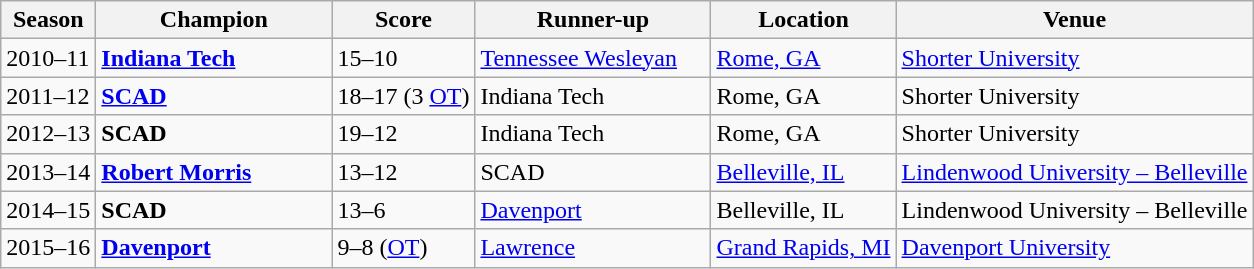<table class="wikitable">
<tr>
<th>Season</th>
<th width=150px>Champion</th>
<th>Score</th>
<th width=150px>Runner-up</th>
<th>Location</th>
<th>Venue</th>
</tr>
<tr>
<td>2010–11</td>
<td><strong><a href='#'>Indiana Tech</a></strong> </td>
<td>15–10</td>
<td><a href='#'>Tennessee Wesleyan</a></td>
<td><a href='#'>Rome, GA</a></td>
<td><a href='#'>Shorter University</a></td>
</tr>
<tr>
<td>2011–12</td>
<td><strong><a href='#'>SCAD</a></strong> </td>
<td>18–17 (3 <a href='#'>OT</a>)</td>
<td>Indiana Tech</td>
<td>Rome, GA</td>
<td>Shorter University</td>
</tr>
<tr>
<td>2012–13</td>
<td><strong>SCAD</strong> </td>
<td>19–12</td>
<td>Indiana Tech</td>
<td>Rome, GA</td>
<td>Shorter University</td>
</tr>
<tr>
<td>2013–14</td>
<td><strong><a href='#'>Robert Morris</a></strong> </td>
<td>13–12</td>
<td>SCAD</td>
<td><a href='#'>Belleville, IL</a></td>
<td><a href='#'>Lindenwood University – Belleville</a></td>
</tr>
<tr>
<td>2014–15</td>
<td><strong>SCAD</strong> </td>
<td>13–6</td>
<td><a href='#'>Davenport</a></td>
<td>Belleville, IL</td>
<td>Lindenwood University – Belleville</td>
</tr>
<tr>
<td>2015–16</td>
<td><strong><a href='#'>Davenport</a></strong> </td>
<td>9–8 (<a href='#'>OT</a>)</td>
<td><a href='#'>Lawrence</a></td>
<td><a href='#'>Grand Rapids, MI</a></td>
<td><a href='#'>Davenport University</a></td>
</tr>
</table>
